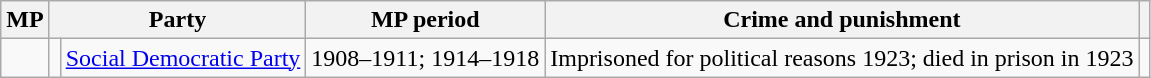<table class="wikitable plainrowheaders sortable" style="font-size:100%; text-align:left;">
<tr>
<th>MP</th>
<th colspan="2">Party</th>
<th>MP period</th>
<th>Crime and punishment</th>
<th></th>
</tr>
<tr>
<td></td>
<td></td>
<td><a href='#'>Social Democratic Party</a></td>
<td>1908–1911; 1914–1918</td>
<td>Imprisoned for political reasons 1923; died in prison in 1923</td>
<td></td>
</tr>
</table>
